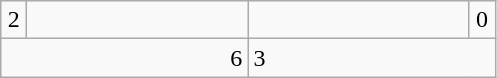<table class="wikitable">
<tr>
<td align=center width=10>2</td>
<td align=center width=140></td>
<td align=center width=140></td>
<td align=center width=10>0</td>
</tr>
<tr>
<td colspan=2 align=right>6</td>
<td colspan=2>3</td>
</tr>
</table>
